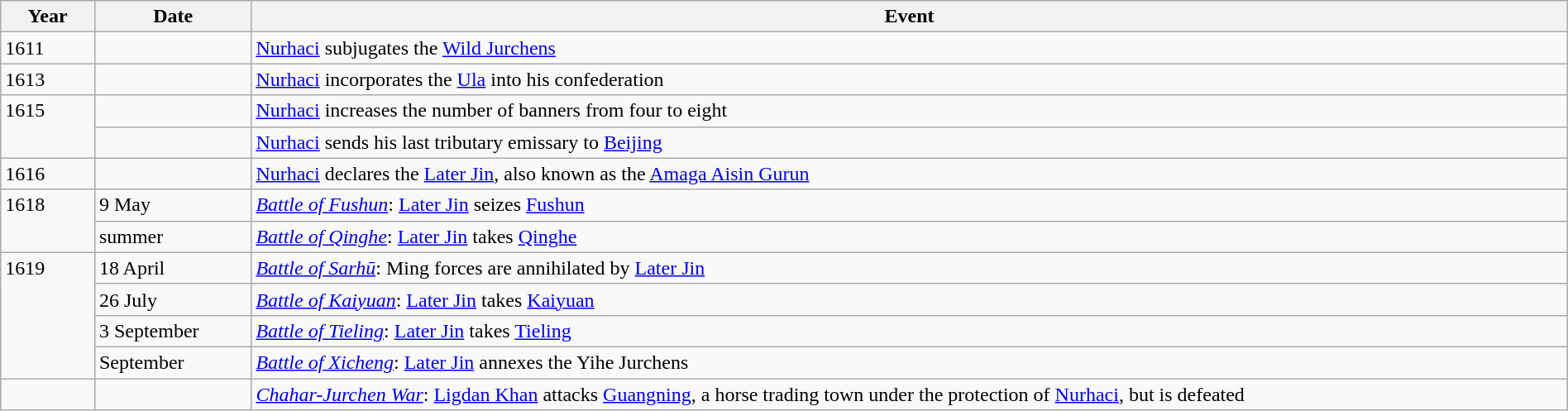<table class="wikitable" style="width:100%;">
<tr>
<th style="width:6%">Year</th>
<th style="width:10%">Date</th>
<th>Event</th>
</tr>
<tr>
<td>1611</td>
<td></td>
<td><a href='#'>Nurhaci</a> subjugates the <a href='#'>Wild Jurchens</a></td>
</tr>
<tr>
<td>1613</td>
<td></td>
<td><a href='#'>Nurhaci</a> incorporates the <a href='#'>Ula</a> into his confederation</td>
</tr>
<tr>
<td rowspan="2" style="vertical-align:top;">1615</td>
<td></td>
<td><a href='#'>Nurhaci</a> increases the number of banners from four to eight</td>
</tr>
<tr>
<td></td>
<td><a href='#'>Nurhaci</a> sends his last tributary emissary to <a href='#'>Beijing</a></td>
</tr>
<tr>
<td>1616</td>
<td></td>
<td><a href='#'>Nurhaci</a> declares the <a href='#'>Later Jin</a>, also known as the <a href='#'>Amaga Aisin Gurun</a></td>
</tr>
<tr>
<td rowspan="2" valign="top">1618</td>
<td>9 May</td>
<td><em><a href='#'>Battle of Fushun</a></em>: <a href='#'>Later Jin</a> seizes <a href='#'>Fushun</a></td>
</tr>
<tr>
<td>summer</td>
<td><em><a href='#'>Battle of Qinghe</a></em>: <a href='#'>Later Jin</a> takes <a href='#'>Qinghe</a></td>
</tr>
<tr>
<td rowspan="4" valign="top">1619</td>
<td>18 April</td>
<td><em><a href='#'>Battle of Sarhū</a></em>: Ming forces are annihilated by <a href='#'>Later Jin</a></td>
</tr>
<tr>
<td>26 July</td>
<td><em><a href='#'>Battle of Kaiyuan</a></em>: <a href='#'>Later Jin</a> takes <a href='#'>Kaiyuan</a></td>
</tr>
<tr>
<td>3 September</td>
<td><em><a href='#'>Battle of Tieling</a></em>: <a href='#'>Later Jin</a> takes <a href='#'>Tieling</a></td>
</tr>
<tr>
<td>September</td>
<td><em><a href='#'>Battle of Xicheng</a></em>: <a href='#'>Later Jin</a> annexes the Yihe Jurchens</td>
</tr>
<tr>
<td></td>
<td></td>
<td><em><a href='#'>Chahar-Jurchen War</a></em>: <a href='#'>Ligdan Khan</a> attacks <a href='#'>Guangning</a>, a horse trading town under the protection of <a href='#'>Nurhaci</a>, but is defeated</td>
</tr>
</table>
